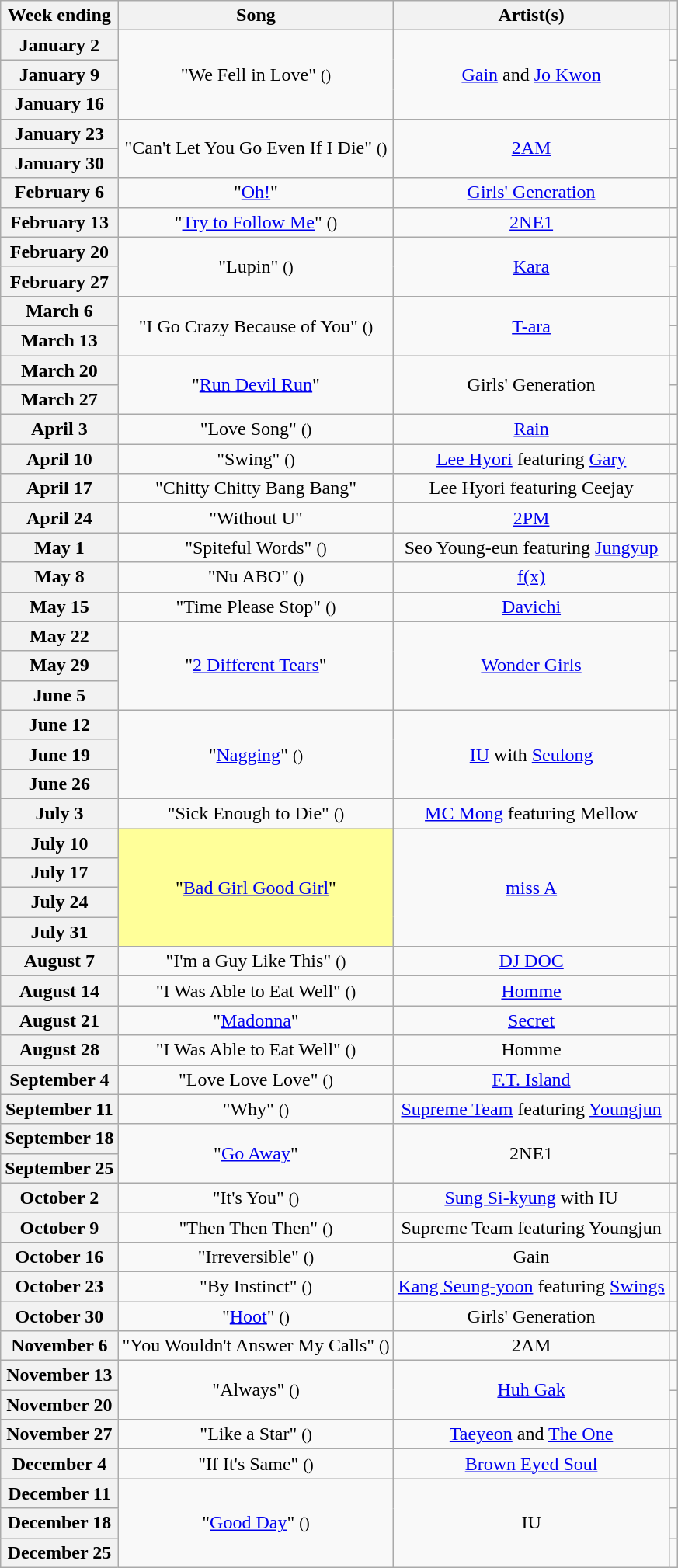<table class="wikitable plainrowheaders" style="text-align:center;">
<tr>
<th>Week ending</th>
<th>Song</th>
<th>Artist(s)</th>
<th></th>
</tr>
<tr>
<th scope="row">January 2</th>
<td rowspan="3">"We Fell in Love" <small>()</small></td>
<td rowspan="3"><a href='#'>Gain</a> and <a href='#'>Jo Kwon</a></td>
<td></td>
</tr>
<tr>
<th scope="row">January 9</th>
<td></td>
</tr>
<tr>
<th scope="row">January 16</th>
<td></td>
</tr>
<tr>
<th scope="row">January 23</th>
<td rowspan="2">"Can't Let You Go Even If I Die" <small>()</small></td>
<td rowspan="2"><a href='#'>2AM</a></td>
<td></td>
</tr>
<tr>
<th scope="row">January 30</th>
<td></td>
</tr>
<tr>
<th scope="row">February 6</th>
<td>"<a href='#'>Oh!</a>"</td>
<td><a href='#'>Girls' Generation</a></td>
<td></td>
</tr>
<tr>
<th scope="row">February 13</th>
<td>"<a href='#'>Try to Follow Me</a>" <small>()</small></td>
<td><a href='#'>2NE1</a></td>
<td></td>
</tr>
<tr>
<th scope="row">February 20</th>
<td rowspan="2">"Lupin" <small>()</small></td>
<td rowspan="2"><a href='#'>Kara</a></td>
<td></td>
</tr>
<tr>
<th scope="row">February 27</th>
<td></td>
</tr>
<tr>
<th scope="row">March 6</th>
<td rowspan="2">"I Go Crazy Because of You" <small>()</small></td>
<td rowspan="2"><a href='#'>T-ara</a></td>
<td></td>
</tr>
<tr>
<th scope="row">March 13</th>
<td></td>
</tr>
<tr>
<th scope="row">March 20</th>
<td rowspan="2">"<a href='#'>Run Devil Run</a>"</td>
<td rowspan="2">Girls' Generation</td>
<td></td>
</tr>
<tr>
<th scope="row">March 27</th>
<td></td>
</tr>
<tr>
<th scope="row">April 3</th>
<td>"Love Song" <small>()</small></td>
<td><a href='#'>Rain</a></td>
<td></td>
</tr>
<tr>
<th scope="row">April 10</th>
<td>"Swing" <small>()</small></td>
<td><a href='#'>Lee Hyori</a> featuring <a href='#'>Gary</a></td>
<td></td>
</tr>
<tr>
<th scope="row">April 17</th>
<td>"Chitty Chitty Bang Bang"</td>
<td>Lee Hyori featuring Ceejay</td>
<td></td>
</tr>
<tr>
<th scope="row">April 24</th>
<td>"Without U"</td>
<td><a href='#'>2PM</a></td>
<td></td>
</tr>
<tr>
<th scope="row">May 1</th>
<td>"Spiteful Words" <small>()</small></td>
<td>Seo Young-eun featuring <a href='#'>Jungyup</a></td>
<td></td>
</tr>
<tr>
<th scope="row">May 8</th>
<td>"Nu ABO" <small>()</small></td>
<td><a href='#'>f(x)</a></td>
<td></td>
</tr>
<tr>
<th scope="row">May 15</th>
<td>"Time Please Stop" <small>()</small></td>
<td><a href='#'>Davichi</a></td>
<td></td>
</tr>
<tr>
<th scope="row">May 22</th>
<td rowspan="3">"<a href='#'>2 Different Tears</a>"</td>
<td rowspan="3"><a href='#'>Wonder Girls</a></td>
<td></td>
</tr>
<tr>
<th scope="row">May 29</th>
<td></td>
</tr>
<tr>
<th scope="row">June 5</th>
<td></td>
</tr>
<tr>
<th scope="row">June 12</th>
<td rowspan="3">"<a href='#'>Nagging</a>" <small>()</small></td>
<td rowspan="3"><a href='#'>IU</a> with <a href='#'>Seulong</a></td>
<td></td>
</tr>
<tr>
<th scope="row">June 19</th>
<td></td>
</tr>
<tr>
<th scope="row">June 26</th>
<td></td>
</tr>
<tr>
<th scope="row">July 3</th>
<td>"Sick Enough to Die" <small>()</small></td>
<td><a href='#'>MC Mong</a> featuring Mellow</td>
<td></td>
</tr>
<tr>
<th scope="row">July 10</th>
<td bgcolor=#FFFF99 rowspan="4">"<a href='#'>Bad Girl Good Girl</a>"</td>
<td rowspan="4"><a href='#'>miss A</a></td>
<td></td>
</tr>
<tr>
<th scope="row">July 17</th>
<td></td>
</tr>
<tr>
<th scope="row">July 24</th>
<td></td>
</tr>
<tr>
<th scope="row">July 31</th>
<td></td>
</tr>
<tr>
<th scope="row">August 7</th>
<td>"I'm a Guy Like This" <small>()</small></td>
<td><a href='#'>DJ DOC</a></td>
<td></td>
</tr>
<tr>
<th scope="row">August 14</th>
<td>"I Was Able to Eat Well" <small>()</small></td>
<td><a href='#'>Homme</a></td>
<td></td>
</tr>
<tr>
<th scope="row">August 21</th>
<td>"<a href='#'>Madonna</a>"</td>
<td><a href='#'>Secret</a></td>
<td></td>
</tr>
<tr>
<th scope="row">August 28</th>
<td>"I Was Able to Eat Well" <small>()</small></td>
<td>Homme</td>
<td></td>
</tr>
<tr>
<th scope="row">September 4</th>
<td>"Love Love Love" <small>()</small></td>
<td><a href='#'>F.T. Island</a></td>
<td></td>
</tr>
<tr>
<th scope="row">September 11</th>
<td>"Why" <small>()</small></td>
<td><a href='#'>Supreme Team</a> featuring <a href='#'>Youngjun</a></td>
<td></td>
</tr>
<tr>
<th scope="row">September 18</th>
<td rowspan="2">"<a href='#'>Go Away</a>"</td>
<td rowspan="2">2NE1</td>
<td></td>
</tr>
<tr>
<th scope="row">September 25</th>
<td></td>
</tr>
<tr>
<th scope="row">October 2</th>
<td>"It's You" <small>()</small></td>
<td><a href='#'>Sung Si-kyung</a> with IU</td>
<td></td>
</tr>
<tr>
<th scope="row">October 9</th>
<td>"Then Then Then" <small>()</small></td>
<td>Supreme Team featuring Youngjun</td>
<td></td>
</tr>
<tr>
<th scope="row">October 16</th>
<td>"Irreversible" <small>()</small></td>
<td>Gain</td>
<td></td>
</tr>
<tr>
<th scope="row">October 23</th>
<td>"By Instinct" <small>()</small></td>
<td><a href='#'>Kang Seung-yoon</a> featuring <a href='#'>Swings</a></td>
<td></td>
</tr>
<tr>
<th scope="row">October 30</th>
<td>"<a href='#'>Hoot</a>" <small>()</small></td>
<td>Girls' Generation</td>
<td></td>
</tr>
<tr>
<th scope="row">November 6</th>
<td>"You Wouldn't Answer My Calls" <small>()</small></td>
<td>2AM</td>
<td></td>
</tr>
<tr>
<th scope="row">November 13</th>
<td rowspan="2">"Always" <small>()</small></td>
<td rowspan="2"><a href='#'>Huh Gak</a></td>
<td></td>
</tr>
<tr>
<th scope="row">November 20</th>
<td></td>
</tr>
<tr>
<th scope="row">November 27</th>
<td>"Like a Star" <small>()</small></td>
<td><a href='#'>Taeyeon</a> and <a href='#'>The One</a></td>
<td></td>
</tr>
<tr>
<th scope="row">December 4</th>
<td>"If It's Same" <small>()</small></td>
<td><a href='#'>Brown Eyed Soul</a></td>
<td></td>
</tr>
<tr>
<th scope="row">December 11</th>
<td rowspan="3">"<a href='#'>Good Day</a>" <small>()</small></td>
<td rowspan="3">IU</td>
<td></td>
</tr>
<tr>
<th scope="row">December 18</th>
<td></td>
</tr>
<tr>
<th scope="row">December 25</th>
<td></td>
</tr>
</table>
